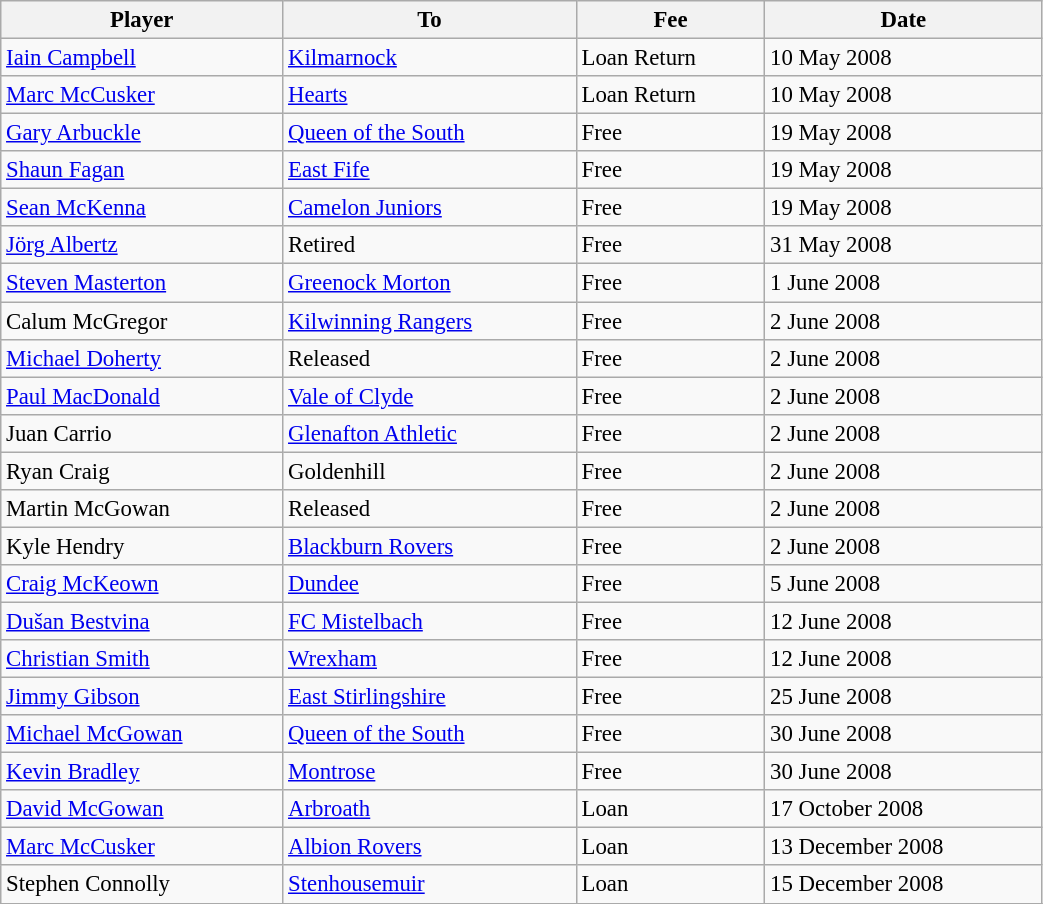<table class="wikitable" style="text-align:center; font-size:95%;width:55%; text-align:left">
<tr>
<th><strong>Player</strong></th>
<th><strong>To</strong></th>
<th><strong>Fee</strong></th>
<th><strong>Date</strong></th>
</tr>
<tr --->
<td> <a href='#'>Iain Campbell</a></td>
<td><a href='#'>Kilmarnock</a></td>
<td>Loan Return</td>
<td>10 May 2008</td>
</tr>
<tr --->
<td> <a href='#'>Marc McCusker</a></td>
<td><a href='#'>Hearts</a></td>
<td>Loan Return</td>
<td>10 May 2008</td>
</tr>
<tr --->
<td> <a href='#'>Gary Arbuckle</a></td>
<td><a href='#'>Queen of the South</a></td>
<td>Free</td>
<td>19 May 2008</td>
</tr>
<tr --->
<td> <a href='#'>Shaun Fagan</a></td>
<td><a href='#'>East Fife</a></td>
<td>Free</td>
<td>19 May 2008</td>
</tr>
<tr --->
<td> <a href='#'>Sean McKenna</a></td>
<td><a href='#'>Camelon Juniors</a></td>
<td>Free</td>
<td>19 May 2008</td>
</tr>
<tr --->
<td> <a href='#'>Jörg Albertz</a></td>
<td>Retired</td>
<td>Free</td>
<td>31 May 2008</td>
</tr>
<tr --->
<td> <a href='#'>Steven Masterton</a></td>
<td><a href='#'>Greenock Morton</a></td>
<td>Free</td>
<td>1 June 2008</td>
</tr>
<tr --->
<td> Calum McGregor</td>
<td><a href='#'>Kilwinning Rangers</a></td>
<td>Free</td>
<td>2 June 2008</td>
</tr>
<tr --->
<td> <a href='#'>Michael Doherty</a></td>
<td>Released</td>
<td>Free</td>
<td>2 June 2008</td>
</tr>
<tr --->
<td> <a href='#'>Paul MacDonald</a></td>
<td><a href='#'>Vale of Clyde</a></td>
<td>Free</td>
<td>2 June 2008</td>
</tr>
<tr --->
<td> Juan Carrio</td>
<td><a href='#'>Glenafton Athletic</a></td>
<td>Free</td>
<td>2 June 2008</td>
</tr>
<tr --->
<td> Ryan Craig</td>
<td>Goldenhill</td>
<td>Free</td>
<td>2 June 2008</td>
</tr>
<tr --->
<td> Martin McGowan</td>
<td>Released</td>
<td>Free</td>
<td>2 June 2008</td>
</tr>
<tr --->
<td> Kyle Hendry</td>
<td><a href='#'>Blackburn Rovers</a></td>
<td>Free</td>
<td>2 June 2008</td>
</tr>
<tr --->
<td> <a href='#'>Craig McKeown</a></td>
<td><a href='#'>Dundee</a></td>
<td>Free</td>
<td>5 June 2008</td>
</tr>
<tr --->
<td> <a href='#'>Dušan Bestvina</a></td>
<td><a href='#'>FC Mistelbach</a></td>
<td>Free</td>
<td>12 June 2008</td>
</tr>
<tr --->
<td> <a href='#'>Christian Smith</a></td>
<td><a href='#'>Wrexham</a></td>
<td>Free</td>
<td>12 June 2008</td>
</tr>
<tr --->
<td> <a href='#'>Jimmy Gibson</a></td>
<td><a href='#'>East Stirlingshire</a></td>
<td>Free</td>
<td>25 June 2008</td>
</tr>
<tr --->
<td> <a href='#'>Michael McGowan</a></td>
<td><a href='#'>Queen of the South</a></td>
<td>Free</td>
<td>30 June 2008</td>
</tr>
<tr --->
<td> <a href='#'>Kevin Bradley</a></td>
<td><a href='#'>Montrose</a></td>
<td>Free</td>
<td>30 June 2008</td>
</tr>
<tr --->
<td> <a href='#'>David McGowan</a></td>
<td><a href='#'>Arbroath</a></td>
<td>Loan</td>
<td>17 October 2008</td>
</tr>
<tr --->
<td> <a href='#'>Marc McCusker</a></td>
<td><a href='#'>Albion Rovers</a></td>
<td>Loan</td>
<td>13 December 2008</td>
</tr>
<tr --->
<td> Stephen Connolly</td>
<td><a href='#'>Stenhousemuir</a></td>
<td>Loan</td>
<td>15 December 2008</td>
</tr>
<tr --->
</tr>
</table>
